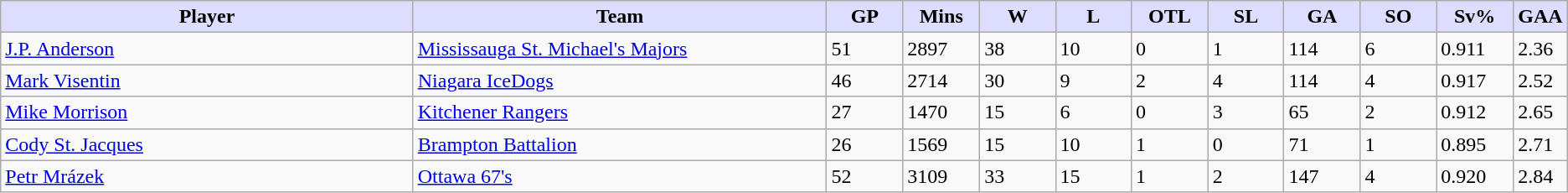<table class="wikitable">
<tr>
<th style="background:#ddf; width:27.5%;">Player</th>
<th style="background:#ddf; width:27.5%;">Team</th>
<th style="background:#ddf; width:5%;">GP</th>
<th style="background:#ddf; width:5%;">Mins</th>
<th style="background:#ddf; width:5%;">W</th>
<th style="background:#ddf; width:5%;">L</th>
<th style="background:#ddf; width:5%;">OTL</th>
<th style="background:#ddf; width:5%;">SL</th>
<th style="background:#ddf; width:5%;">GA</th>
<th style="background:#ddf; width:5%;">SO</th>
<th style="background:#ddf; width:5%;">Sv%</th>
<th style="background:#ddf; width:5%;">GAA</th>
</tr>
<tr>
<td><a href='#'>J.P. Anderson</a></td>
<td><a href='#'>Mississauga St. Michael's Majors</a></td>
<td>51</td>
<td>2897</td>
<td>38</td>
<td>10</td>
<td>0</td>
<td>1</td>
<td>114</td>
<td>6</td>
<td>0.911</td>
<td>2.36</td>
</tr>
<tr>
<td><a href='#'>Mark Visentin</a></td>
<td><a href='#'>Niagara IceDogs</a></td>
<td>46</td>
<td>2714</td>
<td>30</td>
<td>9</td>
<td>2</td>
<td>4</td>
<td>114</td>
<td>4</td>
<td>0.917</td>
<td>2.52</td>
</tr>
<tr>
<td><a href='#'>Mike Morrison</a></td>
<td><a href='#'>Kitchener Rangers</a></td>
<td>27</td>
<td>1470</td>
<td>15</td>
<td>6</td>
<td>0</td>
<td>3</td>
<td>65</td>
<td>2</td>
<td>0.912</td>
<td>2.65</td>
</tr>
<tr>
<td><a href='#'>Cody St. Jacques</a></td>
<td><a href='#'>Brampton Battalion</a></td>
<td>26</td>
<td>1569</td>
<td>15</td>
<td>10</td>
<td>1</td>
<td>0</td>
<td>71</td>
<td>1</td>
<td>0.895</td>
<td>2.71</td>
</tr>
<tr>
<td><a href='#'>Petr Mrázek</a></td>
<td><a href='#'>Ottawa 67's</a></td>
<td>52</td>
<td>3109</td>
<td>33</td>
<td>15</td>
<td>1</td>
<td>2</td>
<td>147</td>
<td>4</td>
<td>0.920</td>
<td>2.84</td>
</tr>
</table>
